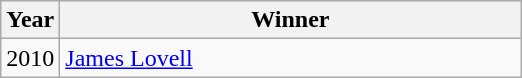<table class="wikitable" style="text-align:left">
<tr>
<th style="width:20px;">Year</th>
<th style="width:300px;">Winner</th>
</tr>
<tr>
<td>2010</td>
<td><a href='#'>James Lovell</a></td>
</tr>
</table>
